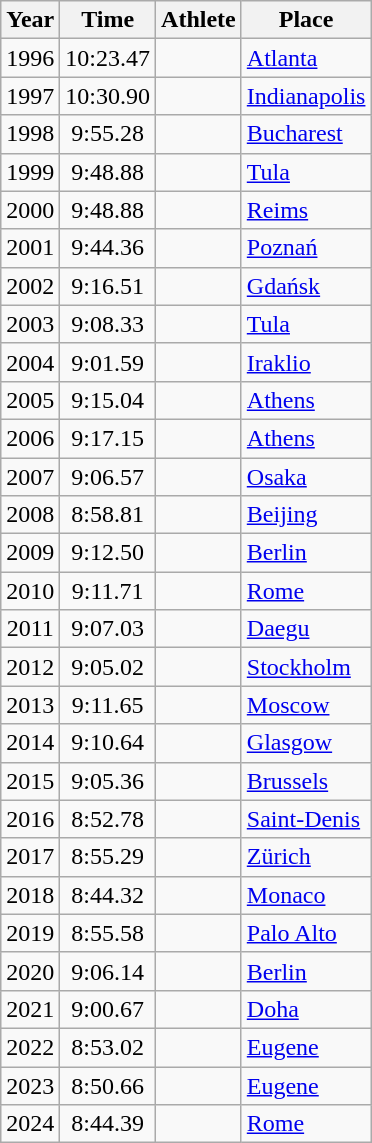<table class="wikitable sortable" style="text-align:center">
<tr>
<th>Year</th>
<th>Time</th>
<th>Athlete</th>
<th>Place</th>
</tr>
<tr>
<td>1996</td>
<td>10:23.47</td>
<td align=left></td>
<td align=left><a href='#'>Atlanta</a></td>
</tr>
<tr>
<td>1997</td>
<td>10:30.90</td>
<td align=left></td>
<td align=left><a href='#'>Indianapolis</a></td>
</tr>
<tr>
<td>1998</td>
<td>9:55.28</td>
<td align=left></td>
<td align=left><a href='#'>Bucharest</a></td>
</tr>
<tr>
<td>1999</td>
<td>9:48.88</td>
<td align=left></td>
<td align=left><a href='#'>Tula</a></td>
</tr>
<tr>
<td>2000</td>
<td>9:48.88</td>
<td align=left></td>
<td align=left><a href='#'>Reims</a></td>
</tr>
<tr>
<td>2001</td>
<td>9:44.36</td>
<td align=left></td>
<td align=left><a href='#'>Poznań</a></td>
</tr>
<tr>
<td>2002</td>
<td>9:16.51</td>
<td align=left></td>
<td align=left><a href='#'>Gdańsk</a></td>
</tr>
<tr>
<td>2003</td>
<td>9:08.33</td>
<td align=left></td>
<td align=left><a href='#'>Tula</a></td>
</tr>
<tr>
<td>2004</td>
<td>9:01.59</td>
<td align=left></td>
<td align=left><a href='#'>Iraklio</a></td>
</tr>
<tr>
<td>2005</td>
<td>9:15.04</td>
<td align=left></td>
<td align=left><a href='#'>Athens</a></td>
</tr>
<tr>
<td>2006</td>
<td>9:17.15</td>
<td align=left></td>
<td align=left><a href='#'>Athens</a></td>
</tr>
<tr>
<td>2007</td>
<td>9:06.57</td>
<td align=left></td>
<td align=left><a href='#'>Osaka</a></td>
</tr>
<tr>
<td>2008</td>
<td>8:58.81</td>
<td align=left></td>
<td align=left><a href='#'>Beijing</a></td>
</tr>
<tr>
<td>2009</td>
<td>9:12.50</td>
<td align=left></td>
<td align=left><a href='#'>Berlin</a></td>
</tr>
<tr>
<td>2010</td>
<td>9:11.71</td>
<td align=left></td>
<td align=left><a href='#'>Rome</a></td>
</tr>
<tr>
<td>2011</td>
<td>9:07.03</td>
<td align=left></td>
<td align=left><a href='#'>Daegu</a></td>
</tr>
<tr>
<td>2012</td>
<td>9:05.02</td>
<td align=left></td>
<td align=left><a href='#'>Stockholm</a></td>
</tr>
<tr>
<td>2013</td>
<td>9:11.65</td>
<td align=left></td>
<td align=left><a href='#'>Moscow</a></td>
</tr>
<tr>
<td>2014</td>
<td>9:10.64</td>
<td align=left></td>
<td align=left><a href='#'>Glasgow</a></td>
</tr>
<tr>
<td>2015</td>
<td>9:05.36</td>
<td align=left></td>
<td align=left><a href='#'>Brussels</a></td>
</tr>
<tr>
<td>2016</td>
<td>8:52.78</td>
<td align=left></td>
<td align=left><a href='#'>Saint-Denis</a></td>
</tr>
<tr>
<td>2017</td>
<td>8:55.29</td>
<td align=left></td>
<td align=left><a href='#'>Zürich</a></td>
</tr>
<tr>
<td>2018</td>
<td>8:44.32</td>
<td align=left></td>
<td align=left><a href='#'>Monaco</a></td>
</tr>
<tr>
<td>2019</td>
<td>8:55.58</td>
<td align=left></td>
<td align=left><a href='#'>Palo Alto</a></td>
</tr>
<tr>
<td>2020</td>
<td>9:06.14</td>
<td align=left></td>
<td align=left><a href='#'>Berlin</a></td>
</tr>
<tr>
<td>2021</td>
<td>9:00.67</td>
<td align=left></td>
<td align=left><a href='#'>Doha</a></td>
</tr>
<tr>
<td>2022</td>
<td>8:53.02</td>
<td align=left></td>
<td align=left><a href='#'>Eugene</a></td>
</tr>
<tr>
<td>2023</td>
<td>8:50.66</td>
<td align=left></td>
<td align=left><a href='#'>Eugene</a></td>
</tr>
<tr>
<td>2024</td>
<td>8:44.39</td>
<td align=left></td>
<td align=left><a href='#'>Rome</a></td>
</tr>
</table>
